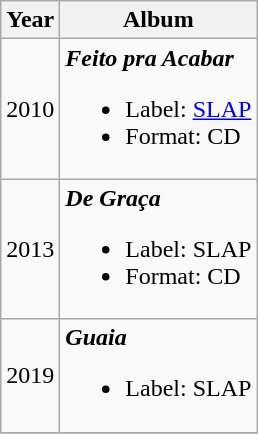<table class="wikitable">
<tr>
<th>Year</th>
<th>Album</th>
</tr>
<tr>
<td>2010</td>
<td><strong><em>Feito pra Acabar</em></strong><br><ul><li>Label: <a href='#'>SLAP</a></li><li>Format: CD</li></ul></td>
</tr>
<tr>
<td>2013</td>
<td><strong><em>De Graça</em></strong><br><ul><li>Label: SLAP</li><li>Format: CD</li></ul></td>
</tr>
<tr>
<td>2019</td>
<td><strong><em>Guaia</em></strong><br><ul><li>Label: SLAP</li></ul></td>
</tr>
<tr>
</tr>
</table>
